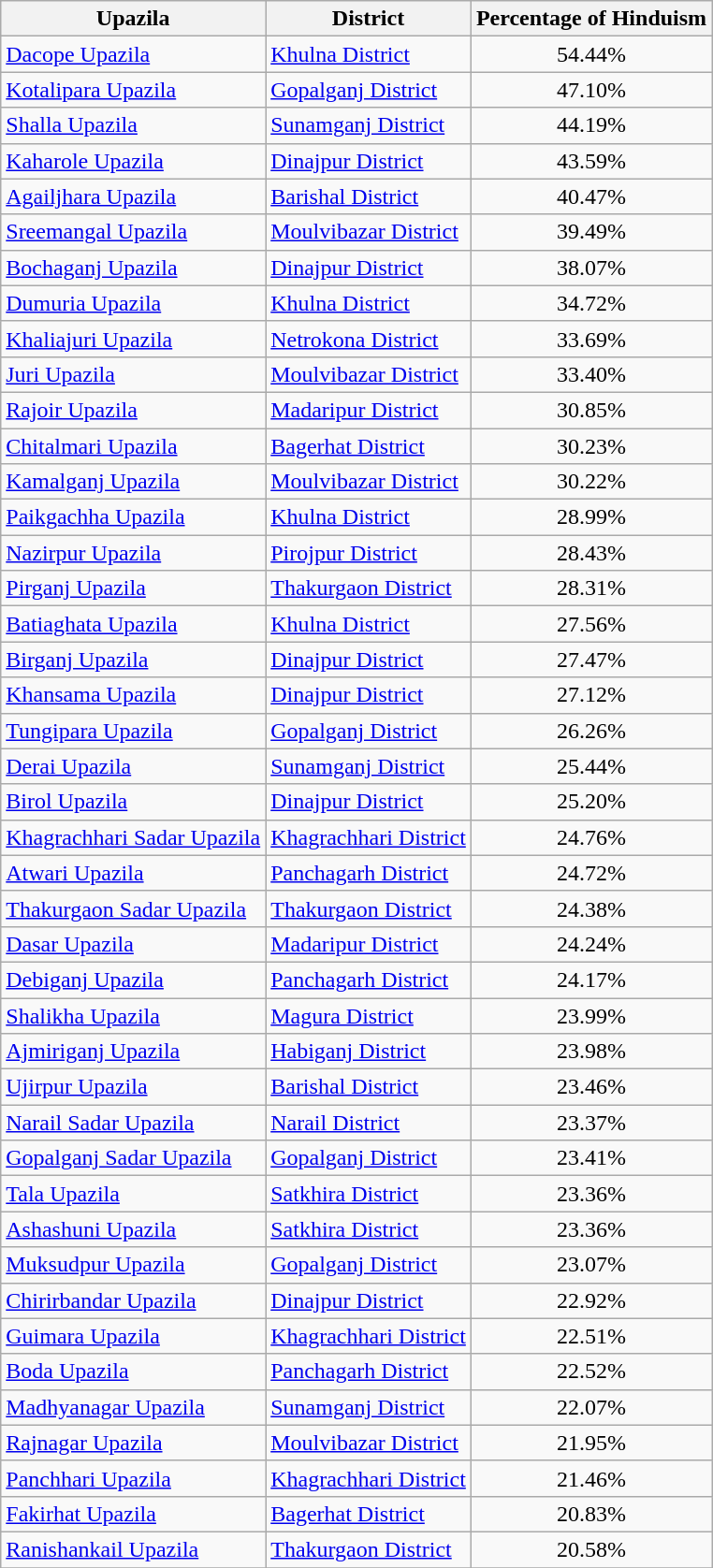<table class="wikitable sortable static-row-numbers static-row-header-text defaultleft col2right hover-highlight">
<tr>
<th>Upazila</th>
<th>District</th>
<th>Percentage of Hinduism</th>
</tr>
<tr>
<td><a href='#'>Dacope Upazila</a></td>
<td><a href='#'>Khulna District</a></td>
<td align=center>54.44%</td>
</tr>
<tr>
<td><a href='#'>Kotalipara Upazila</a></td>
<td><a href='#'>Gopalganj District</a></td>
<td align=center>47.10%</td>
</tr>
<tr>
<td><a href='#'>Shalla Upazila</a></td>
<td><a href='#'>Sunamganj District</a></td>
<td align=center>44.19%</td>
</tr>
<tr>
<td><a href='#'>Kaharole Upazila</a></td>
<td><a href='#'>Dinajpur District</a></td>
<td align=center>43.59%</td>
</tr>
<tr>
<td><a href='#'>Agailjhara Upazila</a></td>
<td><a href='#'>Barishal District</a></td>
<td align=center>40.47%</td>
</tr>
<tr>
<td><a href='#'>Sreemangal Upazila</a></td>
<td><a href='#'>Moulvibazar District</a></td>
<td align=center>39.49%</td>
</tr>
<tr>
<td><a href='#'>Bochaganj Upazila</a></td>
<td><a href='#'>Dinajpur District</a></td>
<td align=center>38.07%</td>
</tr>
<tr>
<td><a href='#'>Dumuria Upazila</a></td>
<td><a href='#'>Khulna District</a></td>
<td align=center>34.72%</td>
</tr>
<tr>
<td><a href='#'>Khaliajuri Upazila</a></td>
<td><a href='#'>Netrokona District</a></td>
<td align=center>33.69%</td>
</tr>
<tr>
<td><a href='#'>Juri Upazila</a></td>
<td><a href='#'>Moulvibazar District</a></td>
<td align=center>33.40%</td>
</tr>
<tr>
<td><a href='#'>Rajoir Upazila</a></td>
<td><a href='#'>Madaripur District</a></td>
<td align=center>30.85%</td>
</tr>
<tr>
<td><a href='#'>Chitalmari Upazila</a></td>
<td><a href='#'>Bagerhat District</a></td>
<td align=center>30.23%</td>
</tr>
<tr>
<td><a href='#'>Kamalganj Upazila</a></td>
<td><a href='#'>Moulvibazar District</a></td>
<td align=center>30.22%</td>
</tr>
<tr>
<td><a href='#'>Paikgachha Upazila</a></td>
<td><a href='#'>Khulna District</a></td>
<td align=center>28.99%</td>
</tr>
<tr>
<td><a href='#'>Nazirpur Upazila</a></td>
<td><a href='#'>Pirojpur District</a></td>
<td align=center>28.43%</td>
</tr>
<tr>
<td><a href='#'>Pirganj Upazila</a></td>
<td><a href='#'>Thakurgaon District</a></td>
<td align=center>28.31%</td>
</tr>
<tr>
<td><a href='#'>Batiaghata Upazila</a></td>
<td><a href='#'>Khulna District</a></td>
<td align=center>27.56%</td>
</tr>
<tr>
<td><a href='#'>Birganj Upazila</a></td>
<td><a href='#'>Dinajpur District</a></td>
<td align=center>27.47%</td>
</tr>
<tr>
<td><a href='#'>Khansama Upazila</a></td>
<td><a href='#'>Dinajpur District</a></td>
<td align=center>27.12%</td>
</tr>
<tr>
<td><a href='#'>Tungipara Upazila</a></td>
<td><a href='#'>Gopalganj District</a></td>
<td align=center>26.26%</td>
</tr>
<tr>
<td><a href='#'>Derai Upazila</a></td>
<td><a href='#'>Sunamganj District</a></td>
<td align=center>25.44%</td>
</tr>
<tr>
<td><a href='#'>Birol Upazila</a></td>
<td><a href='#'>Dinajpur District</a></td>
<td align=center>25.20%</td>
</tr>
<tr>
<td><a href='#'>Khagrachhari Sadar Upazila</a></td>
<td><a href='#'>Khagrachhari District</a></td>
<td align=center>24.76%</td>
</tr>
<tr>
<td><a href='#'>Atwari Upazila</a></td>
<td><a href='#'>Panchagarh District</a></td>
<td align=center>24.72%</td>
</tr>
<tr>
<td><a href='#'>Thakurgaon Sadar Upazila</a></td>
<td><a href='#'>Thakurgaon District</a></td>
<td align=center>24.38%</td>
</tr>
<tr>
<td><a href='#'>Dasar Upazila</a></td>
<td><a href='#'>Madaripur District</a></td>
<td align=center>24.24%</td>
</tr>
<tr>
<td><a href='#'>Debiganj Upazila</a></td>
<td><a href='#'>Panchagarh District</a></td>
<td align=center>24.17%</td>
</tr>
<tr>
<td><a href='#'>Shalikha Upazila</a></td>
<td><a href='#'>Magura District</a></td>
<td align=center>23.99%</td>
</tr>
<tr>
<td><a href='#'>Ajmiriganj Upazila</a></td>
<td><a href='#'>Habiganj District</a></td>
<td align=center>23.98%</td>
</tr>
<tr>
<td><a href='#'>Ujirpur Upazila</a></td>
<td><a href='#'>Barishal District</a></td>
<td align=center>23.46%</td>
</tr>
<tr>
<td><a href='#'>Narail Sadar Upazila</a></td>
<td><a href='#'>Narail District</a></td>
<td align=center>23.37%</td>
</tr>
<tr>
<td><a href='#'>Gopalganj Sadar Upazila</a></td>
<td><a href='#'>Gopalganj District</a></td>
<td align=center>23.41%</td>
</tr>
<tr>
<td><a href='#'>Tala Upazila</a></td>
<td><a href='#'>Satkhira District</a></td>
<td align=center>23.36%</td>
</tr>
<tr>
<td><a href='#'>Ashashuni Upazila</a></td>
<td><a href='#'>Satkhira District</a></td>
<td align=center>23.36%</td>
</tr>
<tr>
<td><a href='#'>Muksudpur Upazila</a></td>
<td><a href='#'>Gopalganj District</a></td>
<td align=center>23.07%</td>
</tr>
<tr>
<td><a href='#'>Chirirbandar Upazila</a></td>
<td><a href='#'>Dinajpur District</a></td>
<td align=center>22.92%</td>
</tr>
<tr>
<td><a href='#'>Guimara Upazila</a></td>
<td><a href='#'>Khagrachhari District</a></td>
<td align=center>22.51%</td>
</tr>
<tr>
<td><a href='#'>Boda Upazila</a></td>
<td><a href='#'>Panchagarh District</a></td>
<td align=center>22.52%</td>
</tr>
<tr>
<td><a href='#'>Madhyanagar Upazila</a></td>
<td><a href='#'>Sunamganj District</a></td>
<td align=center>22.07%</td>
</tr>
<tr>
<td><a href='#'>Rajnagar Upazila</a></td>
<td><a href='#'>Moulvibazar District</a></td>
<td align=center>21.95%</td>
</tr>
<tr>
<td><a href='#'>Panchhari Upazila</a></td>
<td><a href='#'>Khagrachhari District</a></td>
<td align=center>21.46%</td>
</tr>
<tr>
<td><a href='#'>Fakirhat Upazila</a></td>
<td><a href='#'>Bagerhat District</a></td>
<td align=center>20.83%</td>
</tr>
<tr>
<td><a href='#'>Ranishankail Upazila</a></td>
<td><a href='#'>Thakurgaon District</a></td>
<td align=center>20.58%</td>
</tr>
<tr>
</tr>
</table>
